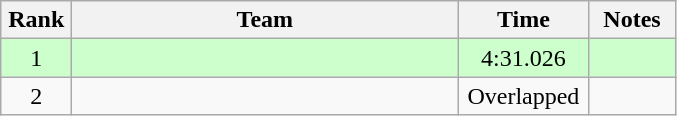<table class=wikitable style="text-align:center">
<tr>
<th width=40>Rank</th>
<th width=250>Team</th>
<th width=80>Time</th>
<th width=50>Notes</th>
</tr>
<tr bgcolor="ccffcc">
<td>1</td>
<td align=left></td>
<td>4:31.026</td>
<td></td>
</tr>
<tr>
<td>2</td>
<td align=left></td>
<td>Overlapped</td>
<td></td>
</tr>
</table>
